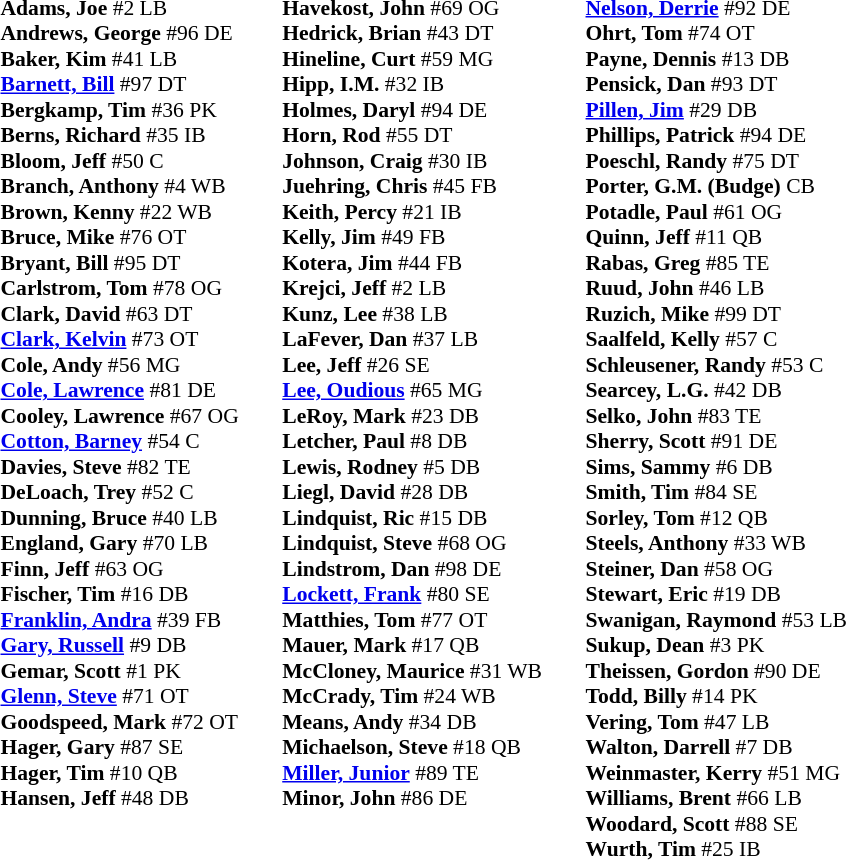<table class="toccolours" style="border-collapse:collapse; font-size:90%;">
<tr>
<td colspan="7" align="center"></td>
</tr>
<tr>
<td colspan=7 align="right"></td>
</tr>
<tr>
<td valign="top"><br><strong>Adams, Joe</strong> #2  LB<br>
<strong>Andrews, George</strong> #96  DE<br>
<strong>Baker, Kim</strong> #41  LB<br>
<strong><a href='#'>Barnett, Bill</a></strong> #97  DT<br>
<strong>Bergkamp, Tim</strong> #36  PK<br>
<strong>Berns, Richard</strong> #35  IB<br>
<strong>Bloom, Jeff</strong> #50  C<br>
<strong>Branch, Anthony</strong> #4  WB<br>
<strong>Brown, Kenny</strong> #22  WB<br>
<strong>Bruce, Mike</strong> #76  OT<br>
<strong>Bryant, Bill</strong> #95  DT<br>
<strong>Carlstrom, Tom</strong> #78  OG<br>
<strong>Clark, David</strong> #63  DT<br>
<strong><a href='#'>Clark, Kelvin</a></strong> #73  OT<br>
<strong>Cole, Andy</strong> #56  MG<br>
<strong><a href='#'>Cole, Lawrence</a></strong> #81  DE<br>
<strong>Cooley, Lawrence</strong> #67  OG<br>
<strong><a href='#'>Cotton, Barney</a></strong> #54  C<br>
<strong>Davies, Steve</strong> #82  TE<br>
<strong>DeLoach, Trey</strong> #52  C<br>
<strong>Dunning, Bruce</strong> #40  LB<br>
<strong>England, Gary</strong> #70  LB<br>
<strong>Finn, Jeff</strong> #63  OG<br>
<strong>Fischer, Tim</strong> #16  DB<br>
<strong><a href='#'>Franklin, Andra</a></strong> #39  FB<br>
<strong><a href='#'>Gary, Russell</a></strong> #9  DB<br>
<strong>Gemar, Scott</strong> #1  PK<br>
<strong><a href='#'>Glenn, Steve</a></strong> #71  OT<br>
<strong>Goodspeed, Mark</strong> #72  OT<br>
<strong>Hager, Gary</strong> #87  SE<br>
<strong>Hager, Tim</strong> #10  QB<br>
<strong>Hansen, Jeff</strong> #48  DB<br></td>
<td width="25"> </td>
<td valign="top"><br><strong>Havekost, John</strong> #69  OG<br>
<strong>Hedrick, Brian</strong> #43  DT<br>
<strong>Hineline, Curt</strong> #59  MG<br>
<strong>Hipp, I.M.</strong> #32  IB<br>
<strong>Holmes, Daryl</strong> #94  DE<br>
<strong>Horn, Rod</strong> #55  DT<br>
<strong>Johnson, Craig</strong> #30  IB<br>
<strong>Juehring, Chris</strong> #45  FB<br>
<strong>Keith, Percy</strong> #21  IB<br>
<strong>Kelly, Jim</strong> #49  FB<br>
<strong>Kotera, Jim</strong> #44  FB<br>
<strong>Krejci, Jeff</strong> #2  LB<br>
<strong>Kunz, Lee</strong> #38  LB<br>
<strong>LaFever, Dan</strong> #37  LB<br>
<strong>Lee, Jeff</strong> #26  SE<br>
<strong><a href='#'>Lee, Oudious</a></strong> #65  MG<br>
<strong>LeRoy, Mark</strong> #23  DB<br>
<strong>Letcher, Paul</strong> #8  DB<br>
<strong>Lewis, Rodney</strong> #5  DB<br>
<strong>Liegl, David</strong> #28  DB<br>
<strong>Lindquist, Ric</strong> #15  DB<br>
<strong>Lindquist, Steve</strong> #68  OG<br>
<strong>Lindstrom, Dan</strong> #98  DE<br>
<strong><a href='#'>Lockett, Frank</a></strong> #80  SE<br>
<strong>Matthies, Tom</strong> #77  OT<br>
<strong>Mauer, Mark</strong> #17  QB<br>
<strong>McCloney, Maurice</strong> #31  WB<br>
<strong>McCrady, Tim</strong> #24  WB<br>
<strong>Means, Andy</strong> #34  DB<br>
<strong>Michaelson, Steve</strong> #18  QB<br>
<strong><a href='#'>Miller, Junior</a></strong> #89  TE<br>
<strong>Minor, John</strong> #86  DE<br></td>
<td width="25"> </td>
<td valign="top"><br><strong><a href='#'>Nelson, Derrie</a></strong> #92  DE<br>
<strong>Ohrt, Tom</strong> #74  OT<br>
<strong>Payne, Dennis</strong> #13  DB<br>
<strong>Pensick, Dan</strong> #93  DT<br>
<strong><a href='#'>Pillen, Jim</a></strong> #29  DB<br>
<strong>Phillips, Patrick</strong> #94  DE<br>
<strong>Poeschl, Randy</strong> #75  DT<br>
<strong>Porter, G.M. (Budge)</strong>  CB<br>
<strong>Potadle, Paul</strong> #61  OG<br>
<strong>Quinn, Jeff</strong> #11  QB<br>
<strong>Rabas, Greg</strong> #85  TE<br>
<strong>Ruud, John</strong> #46  LB<br>
<strong>Ruzich, Mike</strong> #99  DT<br>
<strong>Saalfeld, Kelly</strong> #57  C<br>
<strong>Schleusener, Randy</strong> #53  C<br>
<strong>Searcey, L.G.</strong> #42  DB<br>
<strong>Selko, John</strong> #83  TE<br>
<strong>Sherry, Scott</strong> #91  DE<br>
<strong>Sims, Sammy</strong> #6  DB<br>
<strong>Smith, Tim</strong> #84  SE<br>
<strong>Sorley, Tom</strong> #12  QB<br>
<strong>Steels, Anthony</strong> #33  WB<br>
<strong>Steiner, Dan</strong> #58  OG<br>
<strong>Stewart, Eric</strong> #19  DB<br>
<strong>Swanigan, Raymond</strong> #53  LB<br>
<strong>Sukup, Dean</strong> #3  PK<br>
<strong>Theissen, Gordon</strong> #90  DE<br>
<strong>Todd, Billy</strong> #14  PK<br>
<strong>Vering, Tom</strong> #47  LB<br>
<strong>Walton, Darrell</strong> #7  DB<br>
<strong>Weinmaster, Kerry</strong> #51  MG<br>
<strong>Williams, Brent</strong> #66  LB<br>
<strong>Woodard, Scott</strong> #88  SE<br>
<strong>Wurth, Tim</strong> #25  IB<br></td>
</tr>
<tr>
<td colspan="5" valign="bottom" align="right"></td>
</tr>
</table>
